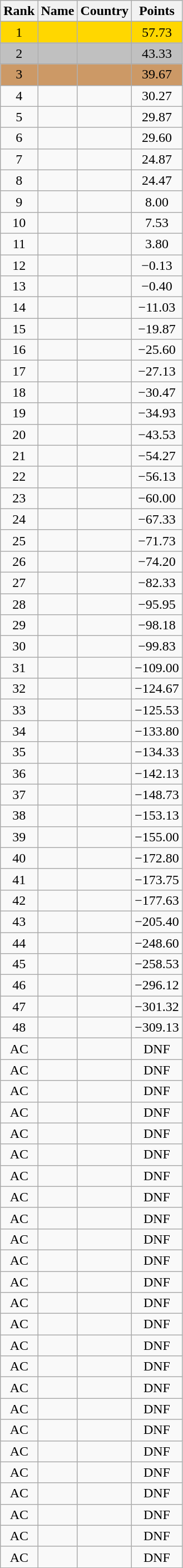<table class="wikitable sortable" style="text-align:center">
<tr>
<th>Rank</th>
<th>Name</th>
<th>Country</th>
<th>Points</th>
</tr>
<tr bgcolor=gold>
<td>1</td>
<td align="left"></td>
<td align="left"></td>
<td>57.73</td>
</tr>
<tr bgcolor=silver>
<td>2</td>
<td align="left"></td>
<td align="left"></td>
<td>43.33</td>
</tr>
<tr bgcolor=#CC9966>
<td>3</td>
<td align="left"></td>
<td align="left"></td>
<td>39.67</td>
</tr>
<tr>
<td>4</td>
<td align="left"></td>
<td align="left"></td>
<td>30.27</td>
</tr>
<tr>
<td>5</td>
<td align="left"></td>
<td align="left"></td>
<td>29.87</td>
</tr>
<tr>
<td>6</td>
<td align="left"></td>
<td align="left"></td>
<td>29.60</td>
</tr>
<tr>
<td>7</td>
<td align="left"></td>
<td align="left"></td>
<td>24.87</td>
</tr>
<tr>
<td>8</td>
<td align="left"></td>
<td align="left"></td>
<td>24.47</td>
</tr>
<tr>
<td>9</td>
<td align="left"></td>
<td align="left"></td>
<td>8.00</td>
</tr>
<tr>
<td>10</td>
<td align="left"></td>
<td align="left"></td>
<td>7.53</td>
</tr>
<tr>
<td>11</td>
<td align="left"></td>
<td align="left"></td>
<td>3.80</td>
</tr>
<tr>
<td>12</td>
<td align="left"></td>
<td align="left"></td>
<td>−0.13</td>
</tr>
<tr>
<td>13</td>
<td align="left"></td>
<td align="left"></td>
<td>−0.40</td>
</tr>
<tr>
<td>14</td>
<td align="left"></td>
<td align="left"></td>
<td>−11.03</td>
</tr>
<tr>
<td>15</td>
<td align="left"></td>
<td align="left"></td>
<td>−19.87</td>
</tr>
<tr>
<td>16</td>
<td align="left"></td>
<td align="left"></td>
<td>−25.60</td>
</tr>
<tr>
<td>17</td>
<td align="left"></td>
<td align="left"></td>
<td>−27.13</td>
</tr>
<tr>
<td>18</td>
<td align="left"></td>
<td align="left"></td>
<td>−30.47</td>
</tr>
<tr>
<td>19</td>
<td align="left"></td>
<td align="left"></td>
<td>−34.93</td>
</tr>
<tr>
<td>20</td>
<td align="left"></td>
<td align="left"></td>
<td>−43.53</td>
</tr>
<tr>
<td>21</td>
<td align="left"></td>
<td align="left"></td>
<td>−54.27</td>
</tr>
<tr>
<td>22</td>
<td align="left"></td>
<td align="left"></td>
<td>−56.13</td>
</tr>
<tr>
<td>23</td>
<td align="left"></td>
<td align="left"></td>
<td>−60.00</td>
</tr>
<tr>
<td>24</td>
<td align="left"></td>
<td align="left"></td>
<td>−67.33</td>
</tr>
<tr>
<td>25</td>
<td align="left"></td>
<td align="left"></td>
<td>−71.73</td>
</tr>
<tr>
<td>26</td>
<td align="left"></td>
<td align="left"></td>
<td>−74.20</td>
</tr>
<tr>
<td>27</td>
<td align="left"></td>
<td align="left"></td>
<td>−82.33</td>
</tr>
<tr>
<td>28</td>
<td align="left"></td>
<td align="left"></td>
<td>−95.95</td>
</tr>
<tr>
<td>29</td>
<td align="left"></td>
<td align="left"></td>
<td>−98.18</td>
</tr>
<tr>
<td>30</td>
<td align="left"></td>
<td align="left"></td>
<td>−99.83</td>
</tr>
<tr>
<td>31</td>
<td align="left"></td>
<td align="left"></td>
<td>−109.00</td>
</tr>
<tr>
<td>32</td>
<td align="left"></td>
<td align="left"></td>
<td>−124.67</td>
</tr>
<tr>
<td>33</td>
<td align="left"></td>
<td align="left"></td>
<td>−125.53</td>
</tr>
<tr>
<td>34</td>
<td align="left"></td>
<td align="left"></td>
<td>−133.80</td>
</tr>
<tr>
<td>35</td>
<td align="left"></td>
<td align="left"></td>
<td>−134.33</td>
</tr>
<tr>
<td>36</td>
<td align="left"></td>
<td align="left"></td>
<td>−142.13</td>
</tr>
<tr>
<td>37</td>
<td align="left"></td>
<td align="left"></td>
<td>−148.73</td>
</tr>
<tr>
<td>38</td>
<td align="left"></td>
<td align="left"></td>
<td>−153.13</td>
</tr>
<tr>
<td>39</td>
<td align="left"></td>
<td align="left"></td>
<td>−155.00</td>
</tr>
<tr>
<td>40</td>
<td align="left"></td>
<td align="left"></td>
<td>−172.80</td>
</tr>
<tr>
<td>41</td>
<td align="left"></td>
<td align="left"></td>
<td>−173.75</td>
</tr>
<tr>
<td>42</td>
<td align="left"></td>
<td align="left"></td>
<td>−177.63</td>
</tr>
<tr>
<td>43</td>
<td align="left"></td>
<td align="left"></td>
<td>−205.40</td>
</tr>
<tr>
<td>44</td>
<td align="left"></td>
<td align="left"></td>
<td>−248.60</td>
</tr>
<tr>
<td>45</td>
<td align="left"></td>
<td align="left"></td>
<td>−258.53</td>
</tr>
<tr>
<td>46</td>
<td align="left"></td>
<td align="left"></td>
<td>−296.12</td>
</tr>
<tr>
<td>47</td>
<td align="left"></td>
<td align="left"></td>
<td>−301.32</td>
</tr>
<tr>
<td>48</td>
<td align="left"></td>
<td align="left"></td>
<td>−309.13</td>
</tr>
<tr>
<td>AC</td>
<td align="left"></td>
<td align="left"></td>
<td>DNF</td>
</tr>
<tr>
<td>AC</td>
<td align="left"></td>
<td align="left"></td>
<td>DNF</td>
</tr>
<tr>
<td>AC</td>
<td align="left"></td>
<td align="left"></td>
<td>DNF</td>
</tr>
<tr>
<td>AC</td>
<td align="left"></td>
<td align="left"></td>
<td>DNF</td>
</tr>
<tr>
<td>AC</td>
<td align="left"></td>
<td align="left"></td>
<td>DNF</td>
</tr>
<tr>
<td>AC</td>
<td align="left"></td>
<td align="left"></td>
<td>DNF</td>
</tr>
<tr>
<td>AC</td>
<td align="left"></td>
<td align="left"></td>
<td>DNF</td>
</tr>
<tr>
<td>AC</td>
<td align="left"></td>
<td align="left"></td>
<td>DNF</td>
</tr>
<tr>
<td>AC</td>
<td align="left"></td>
<td align="left"></td>
<td>DNF</td>
</tr>
<tr>
<td>AC</td>
<td align="left"></td>
<td align="left"></td>
<td>DNF</td>
</tr>
<tr>
<td>AC</td>
<td align="left"></td>
<td align="left"></td>
<td>DNF</td>
</tr>
<tr>
<td>AC</td>
<td align="left"></td>
<td align="left"></td>
<td>DNF</td>
</tr>
<tr>
<td>AC</td>
<td align="left"></td>
<td align="left"></td>
<td>DNF</td>
</tr>
<tr>
<td>AC</td>
<td align="left"></td>
<td align="left"></td>
<td>DNF</td>
</tr>
<tr>
<td>AC</td>
<td align="left"></td>
<td align="left"></td>
<td>DNF</td>
</tr>
<tr>
<td>AC</td>
<td align="left"></td>
<td align="left"></td>
<td>DNF</td>
</tr>
<tr>
<td>AC</td>
<td align="left"></td>
<td align="left"></td>
<td>DNF</td>
</tr>
<tr>
<td>AC</td>
<td align="left"></td>
<td align="left"></td>
<td>DNF</td>
</tr>
<tr>
<td>AC</td>
<td align="left"></td>
<td align="left"></td>
<td>DNF</td>
</tr>
<tr>
<td>AC</td>
<td align="left"></td>
<td align="left"></td>
<td>DNF</td>
</tr>
<tr>
<td>AC</td>
<td align="left"></td>
<td align="left"></td>
<td>DNF</td>
</tr>
<tr>
<td>AC</td>
<td align="left"></td>
<td align="left"></td>
<td>DNF</td>
</tr>
<tr>
<td>AC</td>
<td align="left"></td>
<td align="left"></td>
<td>DNF</td>
</tr>
<tr>
<td>AC</td>
<td align="left"></td>
<td align="left"></td>
<td>DNF</td>
</tr>
<tr>
<td>AC</td>
<td align="left"></td>
<td align="left"></td>
<td>DNF</td>
</tr>
</table>
